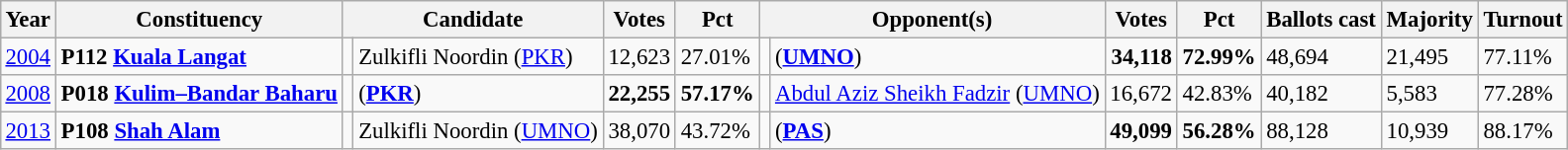<table class="wikitable" style="margin:0.5em ; font-size:95%">
<tr>
<th>Year</th>
<th>Constituency</th>
<th colspan=2>Candidate</th>
<th>Votes</th>
<th>Pct</th>
<th colspan=2>Opponent(s)</th>
<th>Votes</th>
<th>Pct</th>
<th>Ballots cast</th>
<th>Majority</th>
<th>Turnout</th>
</tr>
<tr>
<td><a href='#'>2004</a></td>
<td><strong>P112 <a href='#'>Kuala Langat</a></strong></td>
<td></td>
<td>Zulkifli Noordin (<a href='#'>PKR</a>)</td>
<td align="right">12,623</td>
<td>27.01%</td>
<td></td>
<td> (<a href='#'><strong>UMNO</strong></a>)</td>
<td align="right"><strong>34,118</strong></td>
<td><strong>72.99%</strong></td>
<td>48,694</td>
<td>21,495</td>
<td>77.11%</td>
</tr>
<tr>
<td><a href='#'>2008</a></td>
<td><strong>P018 <a href='#'>Kulim–Bandar Baharu</a></strong></td>
<td></td>
<td> (<a href='#'><strong>PKR</strong></a>)</td>
<td align="right"><strong>22,255</strong></td>
<td><strong>57.17%</strong></td>
<td></td>
<td><a href='#'>Abdul Aziz Sheikh Fadzir</a> (<a href='#'>UMNO</a>)</td>
<td align="right">16,672</td>
<td>42.83%</td>
<td>40,182</td>
<td>5,583</td>
<td>77.28%</td>
</tr>
<tr>
<td><a href='#'>2013</a></td>
<td><strong>P108 <a href='#'>Shah Alam</a></strong></td>
<td></td>
<td>Zulkifli Noordin (<a href='#'>UMNO</a>)</td>
<td align="right">38,070</td>
<td>43.72%</td>
<td></td>
<td> (<a href='#'><strong>PAS</strong></a>)</td>
<td align="right"><strong>49,099</strong></td>
<td><strong>56.28%</strong></td>
<td>88,128</td>
<td>10,939</td>
<td>88.17%</td>
</tr>
</table>
